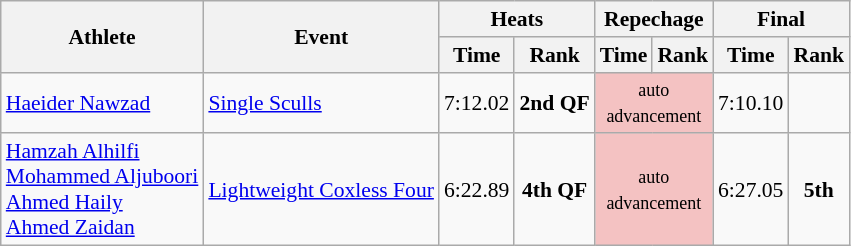<table class=wikitable style="font-size:90%">
<tr>
<th rowspan=2>Athlete</th>
<th rowspan=2>Event</th>
<th colspan=2>Heats</th>
<th colspan=2>Repechage</th>
<th colspan=2>Final</th>
</tr>
<tr>
<th>Time</th>
<th>Rank</th>
<th>Time</th>
<th>Rank</th>
<th>Time</th>
<th>Rank</th>
</tr>
<tr>
<td><a href='#'>Haeider Nawzad</a></td>
<td><a href='#'>Single Sculls</a></td>
<td align=center>7:12.02</td>
<td align=center><strong>2nd QF</strong></td>
<td colspan="2" style="text-align:center; background:#f4c2c2;"><small>auto<br>advancement</small></td>
<td align=center>7:10.10</td>
<td align=center></td>
</tr>
<tr>
<td><a href='#'>Hamzah Alhilfi</a><br><a href='#'>Mohammed Aljuboori</a><br><a href='#'>Ahmed Haily</a><br><a href='#'>Ahmed Zaidan</a></td>
<td><a href='#'>Lightweight Coxless Four</a></td>
<td align=center>6:22.89</td>
<td align=center><strong>4th QF</strong></td>
<td colspan="2" style="text-align:center; background:#f4c2c2;"><small>auto<br>advancement</small></td>
<td align=center>6:27.05</td>
<td align=center><strong>5th</strong></td>
</tr>
</table>
